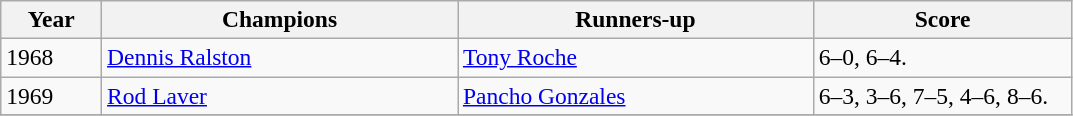<table class="wikitable" style="font-size:98%;">
<tr>
<th style="width:60px;">Year</th>
<th style="width:230px;">Champions</th>
<th style="width:230px;">Runners-up</th>
<th style="width:165px;">Score</th>
</tr>
<tr>
<td>1968</td>
<td> <a href='#'>Dennis Ralston</a></td>
<td> <a href='#'>Tony Roche</a></td>
<td>6–0, 6–4.</td>
</tr>
<tr>
<td>1969</td>
<td> <a href='#'>Rod Laver</a></td>
<td> <a href='#'>Pancho Gonzales</a></td>
<td>6–3, 3–6, 7–5, 4–6, 8–6.</td>
</tr>
<tr>
</tr>
</table>
